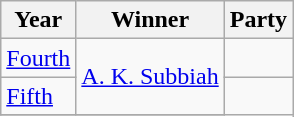<table class="wikitable sortable">
<tr>
<th>Year</th>
<th>Winner</th>
<th colspan="2">Party</th>
</tr>
<tr>
<td><a href='#'>Fourth</a></td>
<td rowspan=2><a href='#'>A. K. Subbiah</a></td>
<td></td>
</tr>
<tr>
<td><a href='#'>Fifth</a></td>
</tr>
<tr>
</tr>
</table>
